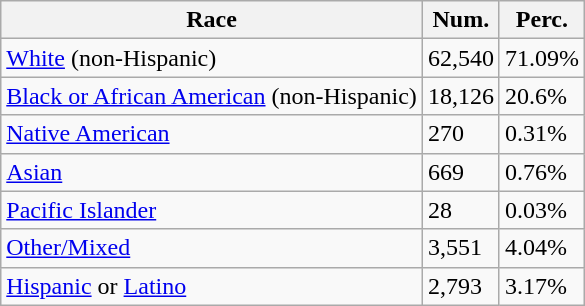<table class="wikitable">
<tr>
<th>Race</th>
<th>Num.</th>
<th>Perc.</th>
</tr>
<tr>
<td><a href='#'>White</a> (non-Hispanic)</td>
<td>62,540</td>
<td>71.09%</td>
</tr>
<tr>
<td><a href='#'>Black or African American</a> (non-Hispanic)</td>
<td>18,126</td>
<td>20.6%</td>
</tr>
<tr>
<td><a href='#'>Native American</a></td>
<td>270</td>
<td>0.31%</td>
</tr>
<tr>
<td><a href='#'>Asian</a></td>
<td>669</td>
<td>0.76%</td>
</tr>
<tr>
<td><a href='#'>Pacific Islander</a></td>
<td>28</td>
<td>0.03%</td>
</tr>
<tr>
<td><a href='#'>Other/Mixed</a></td>
<td>3,551</td>
<td>4.04%</td>
</tr>
<tr>
<td><a href='#'>Hispanic</a> or <a href='#'>Latino</a></td>
<td>2,793</td>
<td>3.17%</td>
</tr>
</table>
